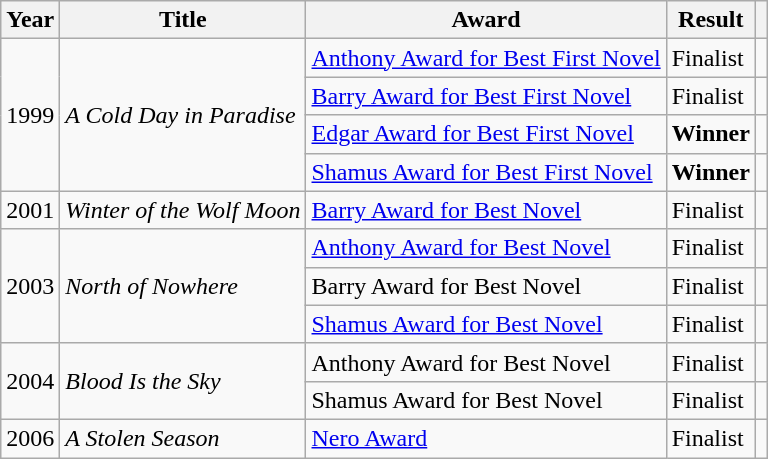<table class="wikitable">
<tr>
<th>Year</th>
<th>Title</th>
<th>Award</th>
<th>Result</th>
<th></th>
</tr>
<tr>
<td rowspan="4">1999</td>
<td rowspan="4"><em>A Cold Day in Paradise</em></td>
<td><a href='#'>Anthony Award for Best First Novel</a></td>
<td>Finalist</td>
<td></td>
</tr>
<tr>
<td><a href='#'>Barry Award for Best First Novel</a></td>
<td>Finalist</td>
<td></td>
</tr>
<tr>
<td><a href='#'>Edgar Award for Best First Novel</a></td>
<td><strong>Winner</strong></td>
<td></td>
</tr>
<tr>
<td><a href='#'>Shamus Award for Best First Novel</a></td>
<td><strong>Winner</strong></td>
<td></td>
</tr>
<tr>
<td>2001</td>
<td><em>Winter of the Wolf Moon</em></td>
<td><a href='#'>Barry Award for Best Novel</a></td>
<td>Finalist</td>
<td></td>
</tr>
<tr>
<td rowspan="3">2003</td>
<td rowspan="3"><em>North of Nowhere</em></td>
<td><a href='#'>Anthony Award for Best Novel</a></td>
<td>Finalist</td>
<td></td>
</tr>
<tr>
<td>Barry Award for Best Novel</td>
<td>Finalist</td>
<td></td>
</tr>
<tr>
<td><a href='#'>Shamus Award for Best Novel</a></td>
<td>Finalist</td>
<td></td>
</tr>
<tr>
<td rowspan="2">2004</td>
<td rowspan="2"><em>Blood Is the Sky</em></td>
<td>Anthony Award for Best Novel</td>
<td>Finalist</td>
<td></td>
</tr>
<tr>
<td>Shamus Award for Best Novel</td>
<td>Finalist</td>
<td></td>
</tr>
<tr>
<td>2006</td>
<td><em>A Stolen Season</em></td>
<td><a href='#'>Nero Award</a></td>
<td>Finalist</td>
<td></td>
</tr>
</table>
